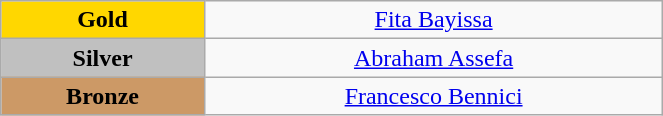<table class="wikitable" style="text-align:center; " width="35%">
<tr>
<td bgcolor="gold"><strong>Gold</strong></td>
<td><a href='#'>Fita Bayissa</a><br>  <small><em></em></small></td>
</tr>
<tr>
<td bgcolor="silver"><strong>Silver</strong></td>
<td><a href='#'>Abraham Assefa</a><br>  <small><em></em></small></td>
</tr>
<tr>
<td bgcolor="CC9966"><strong>Bronze</strong></td>
<td><a href='#'>Francesco Bennici</a><br>  <small><em></em></small></td>
</tr>
</table>
